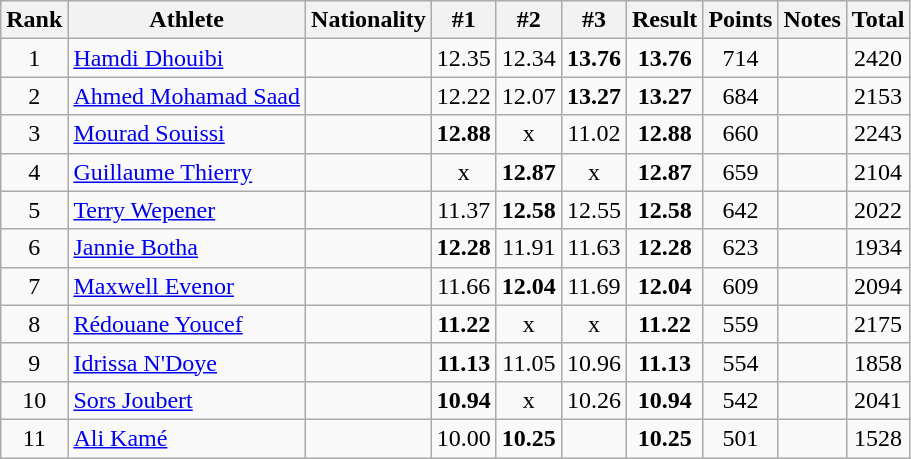<table class="wikitable sortable" style="text-align:center">
<tr>
<th>Rank</th>
<th>Athlete</th>
<th>Nationality</th>
<th>#1</th>
<th>#2</th>
<th>#3</th>
<th>Result</th>
<th>Points</th>
<th>Notes</th>
<th>Total</th>
</tr>
<tr>
<td>1</td>
<td align=left><a href='#'>Hamdi Dhouibi</a></td>
<td align=left></td>
<td>12.35</td>
<td>12.34</td>
<td><strong>13.76</strong></td>
<td><strong>13.76</strong></td>
<td>714</td>
<td></td>
<td>2420</td>
</tr>
<tr>
<td>2</td>
<td align=left><a href='#'>Ahmed Mohamad Saad</a></td>
<td align=left></td>
<td>12.22</td>
<td>12.07</td>
<td><strong>13.27</strong></td>
<td><strong>13.27</strong></td>
<td>684</td>
<td></td>
<td>2153</td>
</tr>
<tr>
<td>3</td>
<td align=left><a href='#'>Mourad Souissi</a></td>
<td align=left></td>
<td><strong>12.88</strong></td>
<td>x</td>
<td>11.02</td>
<td><strong>12.88</strong></td>
<td>660</td>
<td></td>
<td>2243</td>
</tr>
<tr>
<td>4</td>
<td align=left><a href='#'>Guillaume Thierry</a></td>
<td align=left></td>
<td>x</td>
<td><strong>12.87</strong></td>
<td>x</td>
<td><strong>12.87</strong></td>
<td>659</td>
<td></td>
<td>2104</td>
</tr>
<tr>
<td>5</td>
<td align=left><a href='#'>Terry Wepener</a></td>
<td align=left></td>
<td>11.37</td>
<td><strong>12.58</strong></td>
<td>12.55</td>
<td><strong>12.58</strong></td>
<td>642</td>
<td></td>
<td>2022</td>
</tr>
<tr>
<td>6</td>
<td align=left><a href='#'>Jannie Botha</a></td>
<td align=left></td>
<td><strong>12.28</strong></td>
<td>11.91</td>
<td>11.63</td>
<td><strong>12.28</strong></td>
<td>623</td>
<td></td>
<td>1934</td>
</tr>
<tr>
<td>7</td>
<td align=left><a href='#'>Maxwell Evenor</a></td>
<td align=left></td>
<td>11.66</td>
<td><strong>12.04</strong></td>
<td>11.69</td>
<td><strong>12.04</strong></td>
<td>609</td>
<td></td>
<td>2094</td>
</tr>
<tr>
<td>8</td>
<td align=left><a href='#'>Rédouane Youcef</a></td>
<td align=left></td>
<td><strong>11.22</strong></td>
<td>x</td>
<td>x</td>
<td><strong>11.22</strong></td>
<td>559</td>
<td></td>
<td>2175</td>
</tr>
<tr>
<td>9</td>
<td align=left><a href='#'>Idrissa N'Doye</a></td>
<td align=left></td>
<td><strong>11.13</strong></td>
<td>11.05</td>
<td>10.96</td>
<td><strong>11.13</strong></td>
<td>554</td>
<td></td>
<td>1858</td>
</tr>
<tr>
<td>10</td>
<td align=left><a href='#'>Sors Joubert</a></td>
<td align=left></td>
<td><strong>10.94</strong></td>
<td>x</td>
<td>10.26</td>
<td><strong>10.94</strong></td>
<td>542</td>
<td></td>
<td>2041</td>
</tr>
<tr>
<td>11</td>
<td align=left><a href='#'>Ali Kamé</a></td>
<td align=left></td>
<td>10.00</td>
<td><strong>10.25</strong></td>
<td></td>
<td><strong>10.25</strong></td>
<td>501</td>
<td></td>
<td>1528</td>
</tr>
</table>
